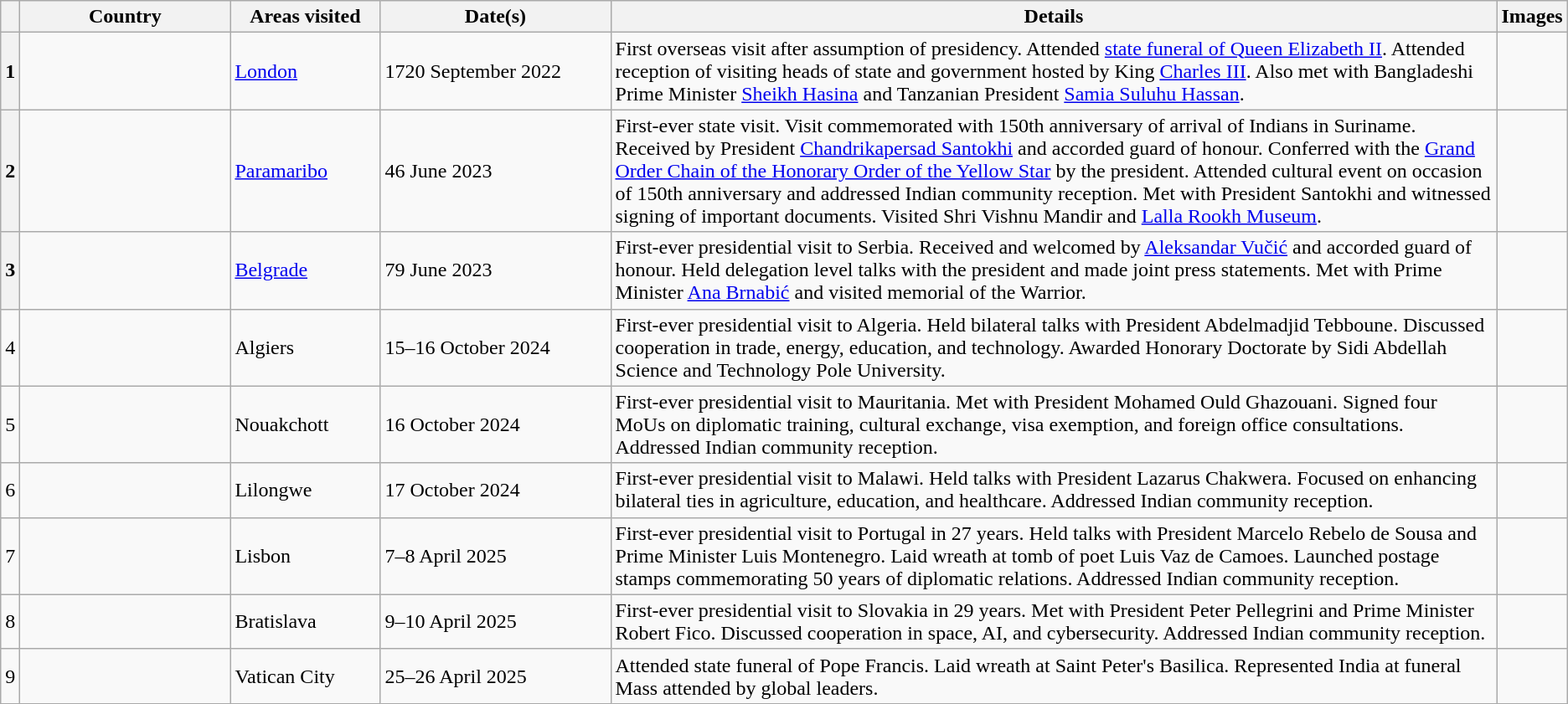<table class="wikitable outercollapse sortable">
<tr>
<th></th>
<th style="width:10em">Country</th>
<th style="width:7em">Areas visited</th>
<th style="width:11em">Date(s)</th>
<th class="unsortable">Details</th>
<th class="unsortable">Images</th>
</tr>
<tr>
<th>1</th>
<td></td>
<td><a href='#'>London</a></td>
<td>1720 September 2022</td>
<td>First overseas visit after assumption of presidency. Attended <a href='#'>state funeral of Queen Elizabeth II</a>. Attended reception of visiting heads of state and government hosted by King <a href='#'>Charles III</a>. Also met with Bangladeshi Prime Minister <a href='#'>Sheikh Hasina</a> and Tanzanian President <a href='#'>Samia Suluhu Hassan</a>.</td>
<td></td>
</tr>
<tr>
<th>2</th>
<td></td>
<td><a href='#'>Paramaribo</a></td>
<td>46 June 2023</td>
<td>First-ever state visit. Visit commemorated with 150th anniversary of arrival of Indians in Suriname. Received by President <a href='#'>Chandrikapersad Santokhi</a> and accorded guard of honour. Conferred with the <a href='#'>Grand Order Chain of the Honorary Order of the Yellow Star</a> by the president. Attended cultural event on occasion of 150th anniversary and addressed Indian community reception. Met with President Santokhi and witnessed signing of important documents. Visited Shri Vishnu Mandir and <a href='#'>Lalla Rookh Museum</a>.</td>
<td></td>
</tr>
<tr>
<th>3</th>
<td></td>
<td><a href='#'>Belgrade</a></td>
<td>79 June 2023</td>
<td>First-ever presidential visit to Serbia. Received and welcomed by <a href='#'>Aleksandar Vučić</a> and accorded guard of honour. Held delegation level talks with the president and made joint press statements. Met with Prime Minister <a href='#'>Ana Brnabić</a> and visited memorial of the Warrior.</td>
<td></td>
</tr>
<tr>
<td>4</td>
<td></td>
<td>Algiers</td>
<td>15–16 October 2024</td>
<td>First-ever presidential visit to Algeria. Held bilateral talks with President Abdelmadjid Tebboune. Discussed cooperation in trade, energy, education, and technology. Awarded Honorary Doctorate by Sidi Abdellah Science and Technology Pole University.</td>
<td></td>
</tr>
<tr>
<td>5</td>
<td></td>
<td>Nouakchott</td>
<td>16 October 2024</td>
<td>First-ever presidential visit to Mauritania. Met with President Mohamed Ould Ghazouani. Signed four MoUs on diplomatic training, cultural exchange, visa exemption, and foreign office consultations. Addressed Indian community reception.</td>
<td></td>
</tr>
<tr>
<td>6</td>
<td></td>
<td>Lilongwe</td>
<td>17 October 2024</td>
<td>First-ever presidential visit to Malawi. Held talks with President Lazarus Chakwera. Focused on enhancing bilateral ties in agriculture, education, and healthcare. Addressed Indian community reception.</td>
<td></td>
</tr>
<tr>
<td>7</td>
<td></td>
<td>Lisbon</td>
<td>7–8 April 2025</td>
<td>First-ever presidential visit to Portugal in 27 years. Held talks with President Marcelo Rebelo de Sousa and Prime Minister Luis Montenegro. Laid wreath at tomb of poet Luis Vaz de Camoes. Launched postage stamps commemorating 50 years of diplomatic relations. Addressed Indian community reception.</td>
<td></td>
</tr>
<tr>
<td>8</td>
<td></td>
<td>Bratislava</td>
<td>9–10 April 2025</td>
<td>First-ever presidential visit to Slovakia in 29 years. Met with President Peter Pellegrini and Prime Minister Robert Fico. Discussed cooperation in space, AI, and cybersecurity. Addressed Indian community reception.</td>
<td></td>
</tr>
<tr>
<td>9</td>
<td></td>
<td>Vatican City</td>
<td>25–26 April 2025</td>
<td>Attended state funeral of Pope Francis. Laid wreath at Saint Peter's Basilica. Represented India at funeral Mass attended by global leaders.</td>
<td></td>
</tr>
</table>
